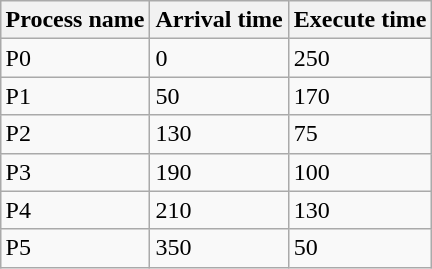<table class="wikitable" style="margin: 1em auto 1em auto;">
<tr>
<th>Process name</th>
<th>Arrival time</th>
<th>Execute time</th>
</tr>
<tr>
<td>P0</td>
<td>0</td>
<td>250</td>
</tr>
<tr>
<td>P1</td>
<td>50</td>
<td>170</td>
</tr>
<tr>
<td>P2</td>
<td>130</td>
<td>75</td>
</tr>
<tr>
<td>P3</td>
<td>190</td>
<td>100</td>
</tr>
<tr>
<td>P4</td>
<td>210</td>
<td>130</td>
</tr>
<tr>
<td>P5</td>
<td>350</td>
<td>50</td>
</tr>
</table>
